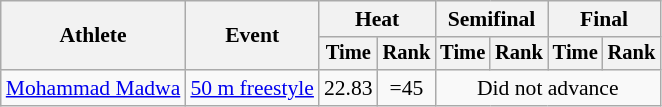<table class=wikitable style="font-size:90%">
<tr>
<th rowspan="2">Athlete</th>
<th rowspan="2">Event</th>
<th colspan="2">Heat</th>
<th colspan="2">Semifinal</th>
<th colspan="2">Final</th>
</tr>
<tr style="font-size:95%">
<th>Time</th>
<th>Rank</th>
<th>Time</th>
<th>Rank</th>
<th>Time</th>
<th>Rank</th>
</tr>
<tr align=center>
<td align=left><a href='#'>Mohammad Madwa</a></td>
<td align=left><a href='#'>50 m freestyle</a></td>
<td>22.83</td>
<td>=45</td>
<td colspan=4>Did not advance</td>
</tr>
</table>
